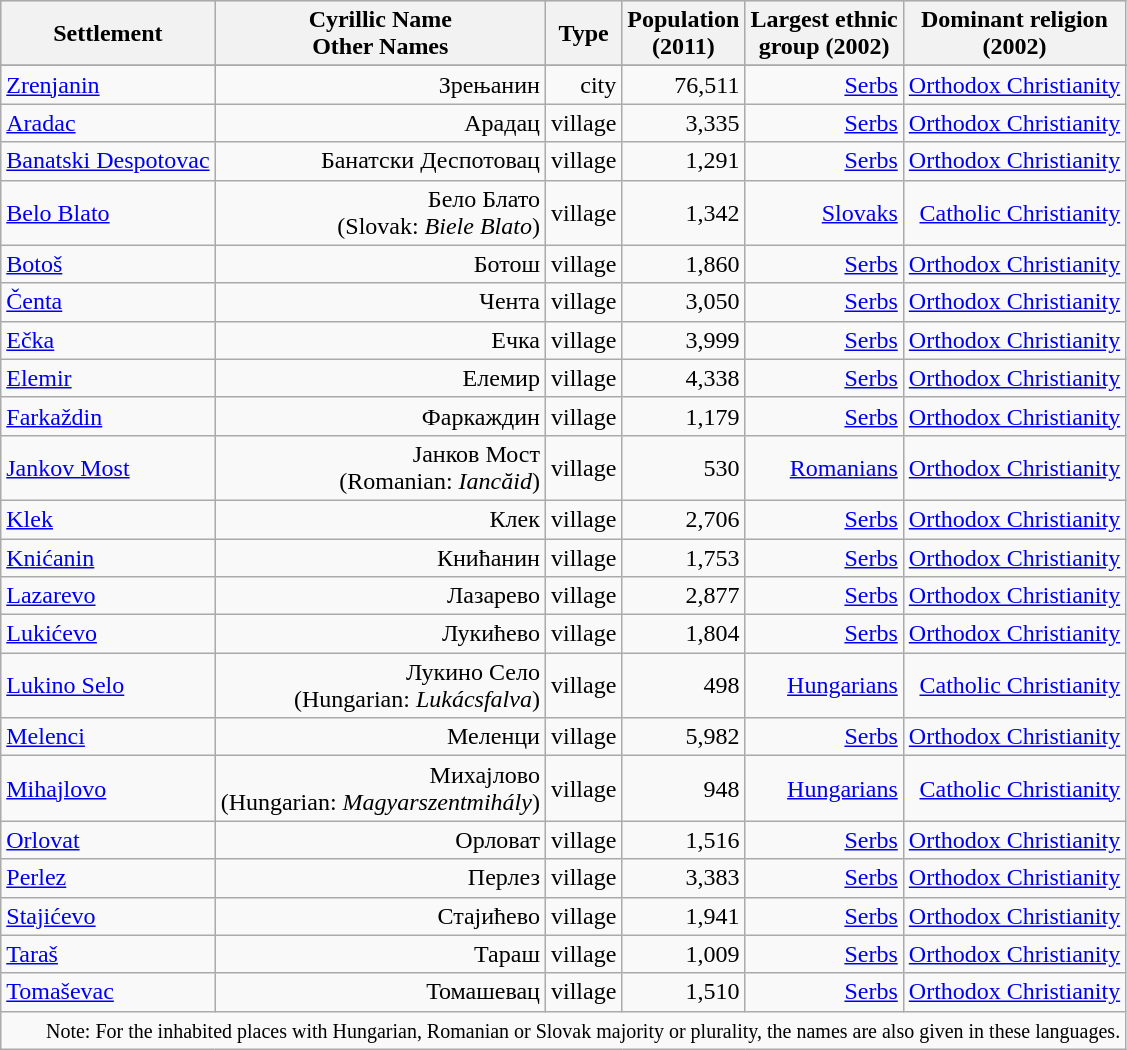<table class="wikitable" style="text-align: right;">
<tr bgcolor="#e0e0e0">
<th rowspan="1">Settlement</th>
<th colspan="1">Cyrillic Name<br>Other Names</th>
<th colspan="1">Type</th>
<th colspan="1">Population<br>(2011)</th>
<th colspan="1">Largest ethnic<br>group (2002)</th>
<th colspan="1">Dominant religion<br>(2002)</th>
</tr>
<tr bgcolor="#e0e0e0">
</tr>
<tr>
<td align="left"><a href='#'>Zrenjanin</a></td>
<td>Зрењанин</td>
<td>city</td>
<td>76,511</td>
<td><a href='#'>Serbs</a></td>
<td><a href='#'>Orthodox Christianity</a></td>
</tr>
<tr>
<td align="left"><a href='#'>Aradac</a></td>
<td>Арадац</td>
<td>village</td>
<td>3,335</td>
<td><a href='#'>Serbs</a></td>
<td><a href='#'>Orthodox Christianity</a></td>
</tr>
<tr>
<td align="left"><a href='#'>Banatski Despotovac</a></td>
<td>Банатски Деспотовац</td>
<td>village</td>
<td>1,291</td>
<td><a href='#'>Serbs</a></td>
<td><a href='#'>Orthodox Christianity</a></td>
</tr>
<tr>
<td align="left"><a href='#'>Belo Blato</a></td>
<td>Бело Блато<br>(Slovak: <em>Biele Blato</em>)</td>
<td>village</td>
<td>1,342</td>
<td><a href='#'>Slovaks</a></td>
<td><a href='#'>Catholic Christianity</a></td>
</tr>
<tr>
<td align="left"><a href='#'>Botoš</a></td>
<td>Ботош</td>
<td>village</td>
<td>1,860</td>
<td><a href='#'>Serbs</a></td>
<td><a href='#'>Orthodox Christianity</a></td>
</tr>
<tr>
<td align="left"><a href='#'>Čenta</a></td>
<td>Чента</td>
<td>village</td>
<td>3,050</td>
<td><a href='#'>Serbs</a></td>
<td><a href='#'>Orthodox Christianity</a></td>
</tr>
<tr>
<td align="left"><a href='#'>Ečka</a></td>
<td>Ечка</td>
<td>village</td>
<td>3,999</td>
<td><a href='#'>Serbs</a></td>
<td><a href='#'>Orthodox Christianity</a></td>
</tr>
<tr>
<td align="left"><a href='#'>Elemir</a></td>
<td>Елемир</td>
<td>village</td>
<td>4,338</td>
<td><a href='#'>Serbs</a></td>
<td><a href='#'>Orthodox Christianity</a></td>
</tr>
<tr>
<td align="left"><a href='#'>Farkaždin</a></td>
<td>Фаркаждин</td>
<td>village</td>
<td>1,179</td>
<td><a href='#'>Serbs</a></td>
<td><a href='#'>Orthodox Christianity</a></td>
</tr>
<tr>
<td align="left"><a href='#'>Jankov Most</a></td>
<td>Јанков Мост<br>(Romanian: <em>Iancăid</em>)</td>
<td>village</td>
<td>530</td>
<td><a href='#'>Romanians</a></td>
<td><a href='#'>Orthodox Christianity</a></td>
</tr>
<tr>
<td align="left"><a href='#'>Klek</a></td>
<td>Клек</td>
<td>village</td>
<td>2,706</td>
<td><a href='#'>Serbs</a></td>
<td><a href='#'>Orthodox Christianity</a></td>
</tr>
<tr>
<td align="left"><a href='#'>Knićanin</a></td>
<td>Книћанин</td>
<td>village</td>
<td>1,753</td>
<td><a href='#'>Serbs</a></td>
<td><a href='#'>Orthodox Christianity</a></td>
</tr>
<tr>
<td align="left"><a href='#'>Lazarevo</a></td>
<td>Лазарево</td>
<td>village</td>
<td>2,877</td>
<td><a href='#'>Serbs</a></td>
<td><a href='#'>Orthodox Christianity</a></td>
</tr>
<tr>
<td align="left"><a href='#'>Lukićevo</a></td>
<td>Лукићево</td>
<td>village</td>
<td>1,804</td>
<td><a href='#'>Serbs</a></td>
<td><a href='#'>Orthodox Christianity</a></td>
</tr>
<tr>
<td align="left"><a href='#'>Lukino Selo</a></td>
<td>Лукино Село<br>(Hungarian: <em>Lukácsfalva</em>)</td>
<td>village</td>
<td>498</td>
<td><a href='#'>Hungarians</a></td>
<td><a href='#'>Catholic Christianity</a></td>
</tr>
<tr>
<td align="left"><a href='#'>Melenci</a></td>
<td>Меленци</td>
<td>village</td>
<td>5,982</td>
<td><a href='#'>Serbs</a></td>
<td><a href='#'>Orthodox Christianity</a></td>
</tr>
<tr>
<td align="left"><a href='#'>Mihajlovo</a></td>
<td>Михајлово<br>(Hungarian: <em>Magyarszentmihály</em>)</td>
<td>village</td>
<td>948</td>
<td><a href='#'>Hungarians</a></td>
<td><a href='#'>Catholic Christianity</a></td>
</tr>
<tr>
<td align="left"><a href='#'>Orlovat</a></td>
<td>Орловат</td>
<td>village</td>
<td>1,516</td>
<td><a href='#'>Serbs</a></td>
<td><a href='#'>Orthodox Christianity</a></td>
</tr>
<tr>
<td align="left"><a href='#'>Perlez</a></td>
<td>Перлез</td>
<td>village</td>
<td>3,383</td>
<td><a href='#'>Serbs</a></td>
<td><a href='#'>Orthodox Christianity</a></td>
</tr>
<tr>
<td align="left"><a href='#'>Stajićevo</a></td>
<td>Стајићево</td>
<td>village</td>
<td>1,941</td>
<td><a href='#'>Serbs</a></td>
<td><a href='#'>Orthodox Christianity</a></td>
</tr>
<tr>
<td align="left"><a href='#'>Taraš</a></td>
<td>Тараш</td>
<td>village</td>
<td>1,009</td>
<td><a href='#'>Serbs</a></td>
<td><a href='#'>Orthodox Christianity</a></td>
</tr>
<tr>
<td align="left"><a href='#'>Tomaševac</a></td>
<td>Томашевац</td>
<td>village</td>
<td>1,510</td>
<td><a href='#'>Serbs</a></td>
<td><a href='#'>Orthodox Christianity</a></td>
</tr>
<tr>
<td colspan="19"><small>Note: For the inhabited places with Hungarian, Romanian or Slovak majority or plurality, the names are also given in these languages.</small></td>
</tr>
</table>
